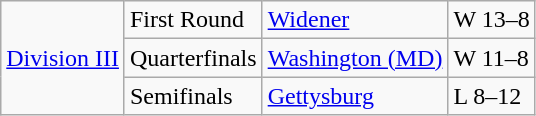<table class="wikitable">
<tr>
<td rowspan="5"><a href='#'>Division III</a></td>
<td>First Round</td>
<td><a href='#'>Widener</a></td>
<td>W 13–8</td>
</tr>
<tr>
<td>Quarterfinals</td>
<td><a href='#'>Washington (MD)</a></td>
<td>W 11–8</td>
</tr>
<tr>
<td>Semifinals</td>
<td><a href='#'>Gettysburg</a></td>
<td>L 8–12</td>
</tr>
</table>
